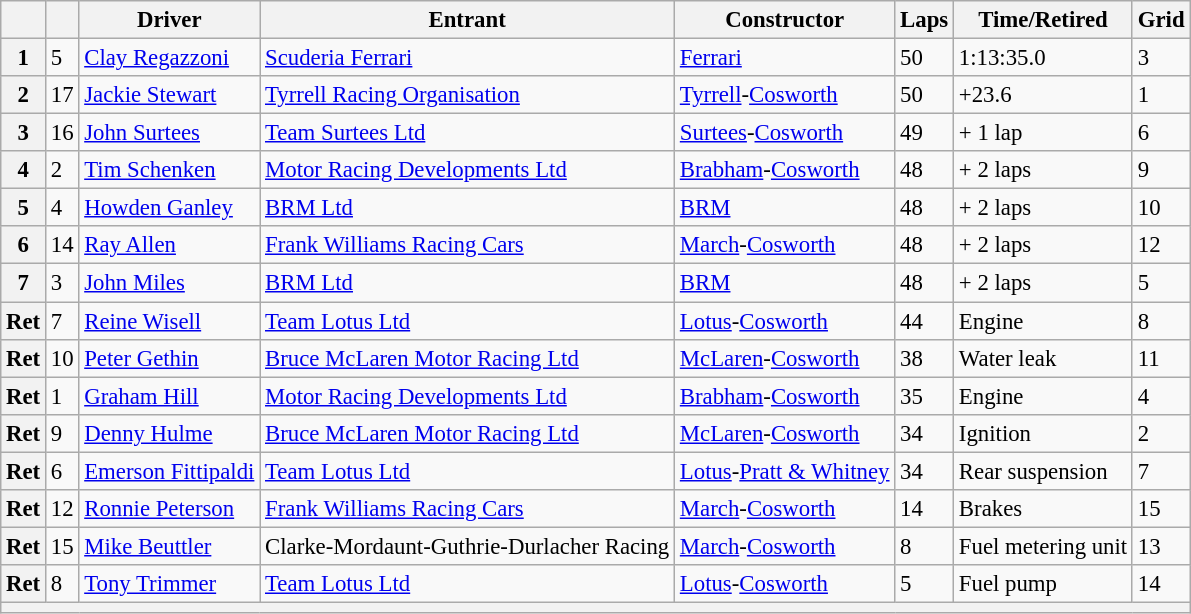<table class="wikitable" style="font-size: 95%;">
<tr>
<th></th>
<th></th>
<th>Driver</th>
<th>Entrant</th>
<th>Constructor</th>
<th>Laps</th>
<th>Time/Retired</th>
<th>Grid</th>
</tr>
<tr>
<th>1</th>
<td>5</td>
<td> <a href='#'>Clay Regazzoni</a></td>
<td><a href='#'>Scuderia Ferrari</a></td>
<td><a href='#'>Ferrari</a></td>
<td>50</td>
<td>1:13:35.0</td>
<td>3</td>
</tr>
<tr>
<th>2</th>
<td>17</td>
<td> <a href='#'>Jackie Stewart</a></td>
<td><a href='#'>Tyrrell Racing Organisation</a></td>
<td><a href='#'>Tyrrell</a>-<a href='#'>Cosworth</a></td>
<td>50</td>
<td>+23.6</td>
<td>1</td>
</tr>
<tr>
<th>3</th>
<td>16</td>
<td> <a href='#'>John Surtees</a></td>
<td><a href='#'>Team Surtees Ltd</a></td>
<td><a href='#'>Surtees</a>-<a href='#'>Cosworth</a></td>
<td>49</td>
<td>+ 1 lap</td>
<td>6</td>
</tr>
<tr>
<th>4</th>
<td>2</td>
<td> <a href='#'>Tim Schenken</a></td>
<td><a href='#'>Motor Racing Developments Ltd</a></td>
<td><a href='#'>Brabham</a>-<a href='#'>Cosworth</a></td>
<td>48</td>
<td>+ 2 laps</td>
<td>9</td>
</tr>
<tr>
<th>5</th>
<td>4</td>
<td> <a href='#'>Howden Ganley</a></td>
<td><a href='#'>BRM Ltd</a></td>
<td><a href='#'>BRM</a></td>
<td>48</td>
<td>+ 2 laps</td>
<td>10</td>
</tr>
<tr>
<th>6</th>
<td>14</td>
<td> <a href='#'>Ray Allen</a></td>
<td><a href='#'>Frank Williams Racing Cars</a></td>
<td><a href='#'>March</a>-<a href='#'>Cosworth</a></td>
<td>48</td>
<td>+ 2 laps</td>
<td>12</td>
</tr>
<tr>
<th>7</th>
<td>3</td>
<td> <a href='#'>John Miles</a></td>
<td><a href='#'>BRM Ltd</a></td>
<td><a href='#'>BRM</a></td>
<td>48</td>
<td>+ 2 laps</td>
<td>5</td>
</tr>
<tr>
<th>Ret</th>
<td>7</td>
<td> <a href='#'>Reine Wisell</a></td>
<td><a href='#'>Team Lotus Ltd</a></td>
<td><a href='#'>Lotus</a>-<a href='#'>Cosworth</a></td>
<td>44</td>
<td>Engine</td>
<td>8</td>
</tr>
<tr>
<th>Ret</th>
<td>10</td>
<td> <a href='#'>Peter Gethin</a></td>
<td><a href='#'>Bruce McLaren Motor Racing Ltd</a></td>
<td><a href='#'>McLaren</a>-<a href='#'>Cosworth</a></td>
<td>38</td>
<td>Water leak</td>
<td>11</td>
</tr>
<tr>
<th>Ret</th>
<td>1</td>
<td> <a href='#'>Graham Hill</a></td>
<td><a href='#'>Motor Racing Developments Ltd</a></td>
<td><a href='#'>Brabham</a>-<a href='#'>Cosworth</a></td>
<td>35</td>
<td>Engine</td>
<td>4</td>
</tr>
<tr>
<th>Ret</th>
<td>9</td>
<td> <a href='#'>Denny Hulme</a></td>
<td><a href='#'>Bruce McLaren Motor Racing Ltd</a></td>
<td><a href='#'>McLaren</a>-<a href='#'>Cosworth</a></td>
<td>34</td>
<td>Ignition</td>
<td>2</td>
</tr>
<tr>
<th>Ret</th>
<td>6</td>
<td> <a href='#'>Emerson Fittipaldi</a></td>
<td><a href='#'>Team Lotus Ltd</a></td>
<td><a href='#'>Lotus</a>-<a href='#'>Pratt & Whitney</a></td>
<td>34</td>
<td>Rear suspension</td>
<td>7</td>
</tr>
<tr>
<th>Ret</th>
<td>12</td>
<td> <a href='#'>Ronnie Peterson</a></td>
<td><a href='#'>Frank Williams Racing Cars</a></td>
<td><a href='#'>March</a>-<a href='#'>Cosworth</a></td>
<td>14</td>
<td>Brakes</td>
<td>15</td>
</tr>
<tr>
<th>Ret</th>
<td>15</td>
<td> <a href='#'>Mike Beuttler</a></td>
<td>Clarke-Mordaunt-Guthrie-Durlacher Racing</td>
<td><a href='#'>March</a>-<a href='#'>Cosworth</a></td>
<td>8</td>
<td>Fuel metering unit</td>
<td>13</td>
</tr>
<tr>
<th>Ret</th>
<td>8</td>
<td> <a href='#'>Tony Trimmer</a></td>
<td><a href='#'>Team Lotus Ltd</a></td>
<td><a href='#'>Lotus</a>-<a href='#'>Cosworth</a></td>
<td>5</td>
<td>Fuel pump</td>
<td>14</td>
</tr>
<tr>
<th colspan="8"></th>
</tr>
</table>
